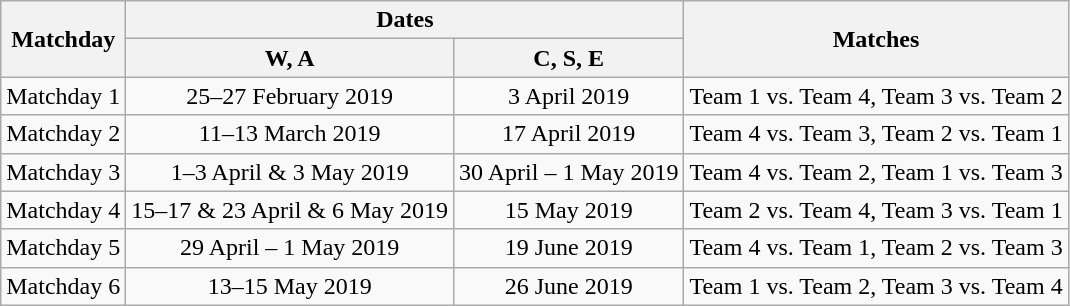<table class="wikitable" style="text-align:center">
<tr>
<th rowspan=2>Matchday</th>
<th colspan=2>Dates</th>
<th rowspan=2>Matches</th>
</tr>
<tr>
<th>W, A</th>
<th>C, S, E</th>
</tr>
<tr>
<td>Matchday 1</td>
<td>25–27 February 2019</td>
<td>3 April 2019</td>
<td>Team 1 vs. Team 4, Team 3 vs. Team 2</td>
</tr>
<tr>
<td>Matchday 2</td>
<td>11–13 March 2019</td>
<td>17 April 2019</td>
<td>Team 4 vs. Team 3, Team 2 vs. Team 1</td>
</tr>
<tr>
<td>Matchday 3</td>
<td>1–3 April & 3 May 2019</td>
<td>30 April – 1 May 2019</td>
<td>Team 4 vs. Team 2, Team 1 vs. Team 3</td>
</tr>
<tr>
<td>Matchday 4</td>
<td>15–17 & 23 April & 6 May 2019</td>
<td>15 May 2019</td>
<td>Team 2 vs. Team 4, Team 3 vs. Team 1</td>
</tr>
<tr>
<td>Matchday 5</td>
<td>29 April – 1 May 2019</td>
<td>19 June 2019</td>
<td>Team 4 vs. Team 1, Team 2 vs. Team 3</td>
</tr>
<tr>
<td>Matchday 6</td>
<td>13–15 May 2019</td>
<td>26 June 2019</td>
<td>Team 1 vs. Team 2, Team 3 vs. Team 4</td>
</tr>
</table>
